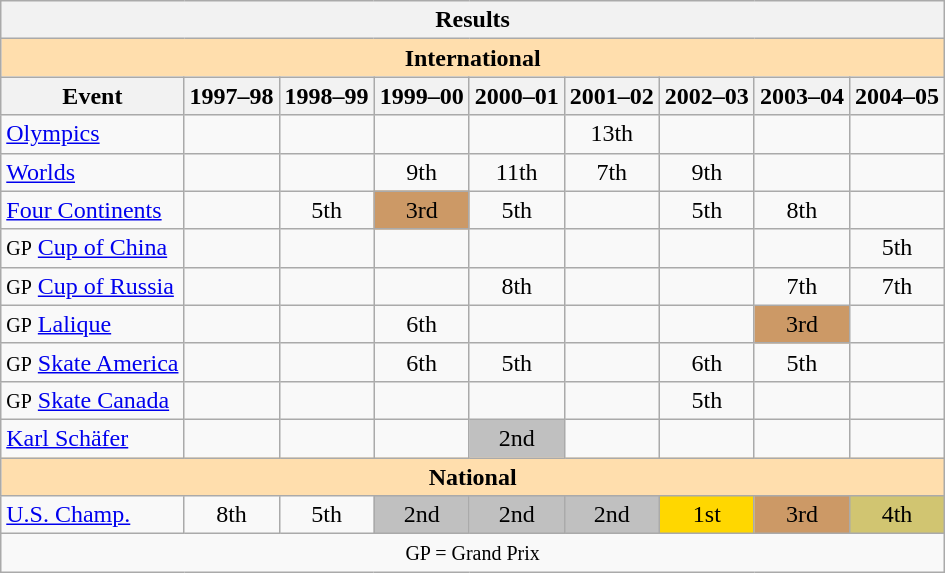<table class="wikitable" style="text-align:center">
<tr>
<th colspan=9 align=center><strong>Results</strong></th>
</tr>
<tr>
<th style="background-color: #ffdead; " colspan=9 align=center><strong>International</strong></th>
</tr>
<tr>
<th>Event</th>
<th>1997–98</th>
<th>1998–99</th>
<th>1999–00</th>
<th>2000–01</th>
<th>2001–02</th>
<th>2002–03</th>
<th>2003–04</th>
<th>2004–05</th>
</tr>
<tr>
<td align=left><a href='#'>Olympics</a></td>
<td></td>
<td></td>
<td></td>
<td></td>
<td>13th</td>
<td></td>
<td></td>
<td></td>
</tr>
<tr>
<td align=left><a href='#'>Worlds</a></td>
<td></td>
<td></td>
<td>9th</td>
<td>11th</td>
<td>7th</td>
<td>9th</td>
<td></td>
<td></td>
</tr>
<tr>
<td align=left><a href='#'>Four Continents</a></td>
<td></td>
<td>5th</td>
<td bgcolor=cc9966>3rd</td>
<td>5th</td>
<td></td>
<td>5th</td>
<td>8th</td>
<td></td>
</tr>
<tr>
<td align=left><small>GP</small> <a href='#'>Cup of China</a></td>
<td></td>
<td></td>
<td></td>
<td></td>
<td></td>
<td></td>
<td></td>
<td>5th</td>
</tr>
<tr>
<td align=left><small>GP</small> <a href='#'>Cup of Russia</a></td>
<td></td>
<td></td>
<td></td>
<td>8th</td>
<td></td>
<td></td>
<td>7th</td>
<td>7th</td>
</tr>
<tr>
<td align=left><small>GP</small> <a href='#'>Lalique</a></td>
<td></td>
<td></td>
<td>6th</td>
<td></td>
<td></td>
<td></td>
<td bgcolor=cc9966>3rd</td>
<td></td>
</tr>
<tr>
<td align=left><small>GP</small> <a href='#'>Skate America</a></td>
<td></td>
<td></td>
<td>6th</td>
<td>5th</td>
<td></td>
<td>6th</td>
<td>5th</td>
<td></td>
</tr>
<tr>
<td align=left><small>GP</small> <a href='#'>Skate Canada</a></td>
<td></td>
<td></td>
<td></td>
<td></td>
<td></td>
<td>5th</td>
<td></td>
<td></td>
</tr>
<tr>
<td align=left><a href='#'>Karl Schäfer</a></td>
<td></td>
<td></td>
<td></td>
<td bgcolor=silver>2nd</td>
<td></td>
<td></td>
<td></td>
<td></td>
</tr>
<tr>
<th style="background-color: #ffdead; " colspan=9 align=center><strong>National</strong></th>
</tr>
<tr>
<td align=left><a href='#'>U.S. Champ.</a></td>
<td>8th</td>
<td>5th</td>
<td bgcolor=silver>2nd</td>
<td bgcolor=silver>2nd</td>
<td bgcolor=silver>2nd</td>
<td bgcolor=gold>1st</td>
<td bgcolor=cc9966>3rd</td>
<td bgcolor=d1c571>4th</td>
</tr>
<tr>
<td colspan=9 align=center><small> GP = Grand Prix </small></td>
</tr>
</table>
